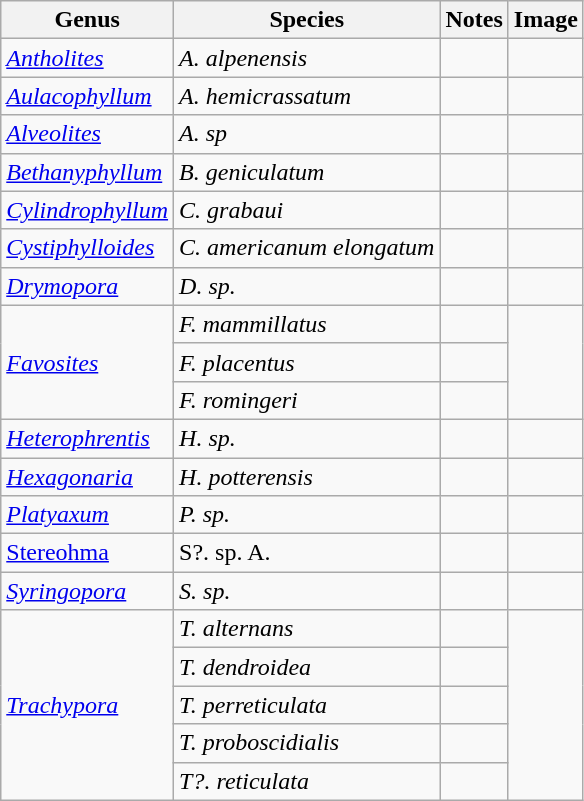<table class="wikitable">
<tr>
<th>Genus</th>
<th>Species</th>
<th>Notes</th>
<th>Image</th>
</tr>
<tr>
<td><em><a href='#'>Antholites</a></em></td>
<td><em>A. alpenensis</em></td>
<td></td>
<td></td>
</tr>
<tr>
<td><em><a href='#'>Aulacophyllum</a></em></td>
<td><em>A. hemicrassatum</em></td>
<td></td>
<td></td>
</tr>
<tr>
<td><em><a href='#'>Alveolites</a></em></td>
<td><em>A. sp</em></td>
<td></td>
<td></td>
</tr>
<tr>
<td><em><a href='#'>Bethanyphyllum</a></em></td>
<td><em>B. geniculatum</em></td>
<td></td>
<td></td>
</tr>
<tr>
<td><em><a href='#'>Cylindrophyllum</a></em></td>
<td><em>C. grabaui</em></td>
<td></td>
<td></td>
</tr>
<tr>
<td><em><a href='#'>Cystiphylloides</a></em></td>
<td><em>C. americanum elongatum</em></td>
<td></td>
<td></td>
</tr>
<tr>
<td><em><a href='#'>Drymopora</a></em></td>
<td><em>D. sp.</em></td>
<td></td>
<td></td>
</tr>
<tr>
<td rowspan="3"><em><a href='#'>Favosites</a></em></td>
<td><em>F. mammillatus</em></td>
<td></td>
<td rowspan="3"></td>
</tr>
<tr>
<td><em>F. placentus</em></td>
<td></td>
</tr>
<tr>
<td><em>F. romingeri</em></td>
<td></td>
</tr>
<tr>
<td><em><a href='#'>Heterophrentis</a></em></td>
<td><em>H. sp.</em></td>
<td></td>
<td></td>
</tr>
<tr>
<td><em><a href='#'>Hexagonaria</a></em></td>
<td><em>H. potterensis</em></td>
<td></td>
<td></td>
</tr>
<tr>
<td><em><a href='#'>Platyaxum</a></em></td>
<td><em>P. sp.</em></td>
<td></td>
<td></td>
</tr>
<tr>
<td><a href='#'>Stereohma</a></td>
<td>S?. sp. A.</td>
<td></td>
<td></td>
</tr>
<tr>
<td><em><a href='#'>Syringopora</a></em></td>
<td><em>S. sp.</em></td>
<td></td>
<td></td>
</tr>
<tr>
<td rowspan="5"><em><a href='#'>Trachypora</a></em></td>
<td><em>T. alternans</em></td>
<td></td>
<td rowspan="5"></td>
</tr>
<tr>
<td><em>T. dendroidea</em></td>
<td></td>
</tr>
<tr>
<td><em>T. perreticulata</em></td>
<td></td>
</tr>
<tr>
<td><em>T. proboscidialis</em></td>
<td></td>
</tr>
<tr>
<td><em>T?. reticulata</em></td>
<td></td>
</tr>
</table>
